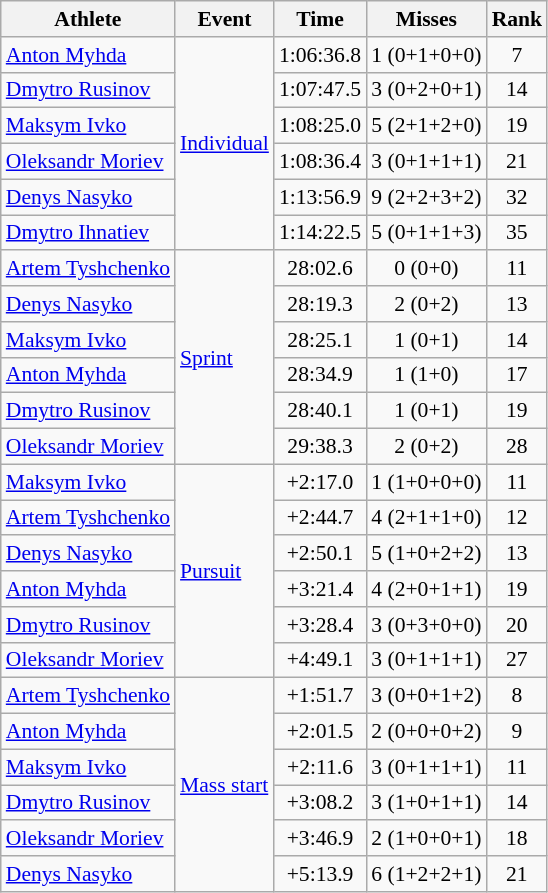<table class=wikitable style=font-size:90%;text-align:center>
<tr>
<th>Athlete</th>
<th>Event</th>
<th>Time</th>
<th>Misses</th>
<th>Rank</th>
</tr>
<tr>
<td align=left><a href='#'>Anton Myhda</a></td>
<td align=left rowspan=6><a href='#'>Individual</a></td>
<td>1:06:36.8</td>
<td>1 (0+1+0+0)</td>
<td>7</td>
</tr>
<tr>
<td align=left><a href='#'>Dmytro Rusinov</a></td>
<td>1:07:47.5</td>
<td>3 (0+2+0+1)</td>
<td>14</td>
</tr>
<tr>
<td align=left><a href='#'>Maksym Ivko</a></td>
<td>1:08:25.0</td>
<td>5 (2+1+2+0)</td>
<td>19</td>
</tr>
<tr>
<td align=left><a href='#'>Oleksandr Moriev</a></td>
<td>1:08:36.4</td>
<td>3 (0+1+1+1)</td>
<td>21</td>
</tr>
<tr>
<td align=left><a href='#'>Denys Nasyko</a></td>
<td>1:13:56.9</td>
<td>9 (2+2+3+2)</td>
<td>32</td>
</tr>
<tr>
<td align=left><a href='#'>Dmytro Ihnatiev</a></td>
<td>1:14:22.5</td>
<td>5 (0+1+1+3)</td>
<td>35</td>
</tr>
<tr>
<td align=left><a href='#'>Artem Tyshchenko</a></td>
<td align=left rowspan=6><a href='#'>Sprint</a></td>
<td>28:02.6</td>
<td>0 (0+0)</td>
<td>11</td>
</tr>
<tr>
<td align=left><a href='#'>Denys Nasyko</a></td>
<td>28:19.3</td>
<td>2 (0+2)</td>
<td>13</td>
</tr>
<tr>
<td align=left><a href='#'>Maksym Ivko</a></td>
<td>28:25.1</td>
<td>1 (0+1)</td>
<td>14</td>
</tr>
<tr>
<td align=left><a href='#'>Anton Myhda</a></td>
<td>28:34.9</td>
<td>1 (1+0)</td>
<td>17</td>
</tr>
<tr>
<td align=left><a href='#'>Dmytro Rusinov</a></td>
<td>28:40.1</td>
<td>1 (0+1)</td>
<td>19</td>
</tr>
<tr>
<td align=left><a href='#'>Oleksandr Moriev</a></td>
<td>29:38.3</td>
<td>2 (0+2)</td>
<td>28</td>
</tr>
<tr>
<td align=left><a href='#'>Maksym Ivko</a></td>
<td align=left rowspan=6><a href='#'>Pursuit</a></td>
<td>+2:17.0</td>
<td>1 (1+0+0+0)</td>
<td>11</td>
</tr>
<tr>
<td align=left><a href='#'>Artem Tyshchenko</a></td>
<td>+2:44.7</td>
<td>4 (2+1+1+0)</td>
<td>12</td>
</tr>
<tr>
<td align=left><a href='#'>Denys Nasyko</a></td>
<td>+2:50.1</td>
<td>5 (1+0+2+2)</td>
<td>13</td>
</tr>
<tr>
<td align=left><a href='#'>Anton Myhda</a></td>
<td>+3:21.4</td>
<td>4 (2+0+1+1)</td>
<td>19</td>
</tr>
<tr>
<td align=left><a href='#'>Dmytro Rusinov</a></td>
<td>+3:28.4</td>
<td>3 (0+3+0+0)</td>
<td>20</td>
</tr>
<tr>
<td align=left><a href='#'>Oleksandr Moriev</a></td>
<td>+4:49.1</td>
<td>3 (0+1+1+1)</td>
<td>27</td>
</tr>
<tr>
<td align=left><a href='#'>Artem Tyshchenko</a></td>
<td align=left rowspan=6><a href='#'>Mass start</a></td>
<td>+1:51.7</td>
<td>3 (0+0+1+2)</td>
<td>8</td>
</tr>
<tr>
<td align=left><a href='#'>Anton Myhda</a></td>
<td>+2:01.5</td>
<td>2 (0+0+0+2)</td>
<td>9</td>
</tr>
<tr>
<td align=left><a href='#'>Maksym Ivko</a></td>
<td>+2:11.6</td>
<td>3 (0+1+1+1)</td>
<td>11</td>
</tr>
<tr>
<td align=left><a href='#'>Dmytro Rusinov</a></td>
<td>+3:08.2</td>
<td>3 (1+0+1+1)</td>
<td>14</td>
</tr>
<tr>
<td align=left><a href='#'>Oleksandr Moriev</a></td>
<td>+3:46.9</td>
<td>2 (1+0+0+1)</td>
<td>18</td>
</tr>
<tr>
<td align=left><a href='#'>Denys Nasyko</a></td>
<td>+5:13.9</td>
<td>6 (1+2+2+1)</td>
<td>21</td>
</tr>
</table>
